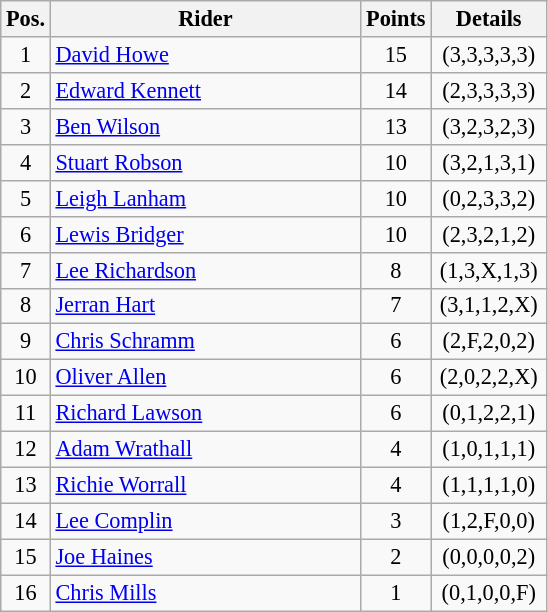<table class=wikitable style="font-size:93%;">
<tr>
<th width=25px>Pos.</th>
<th width=200px>Rider</th>
<th width=40px>Points</th>
<th width=70px>Details</th>
</tr>
<tr align=center >
<td>1</td>
<td align=left><a href='#'>David Howe</a></td>
<td>15</td>
<td>(3,3,3,3,3)</td>
</tr>
<tr align=center >
<td>2</td>
<td align=left><a href='#'>Edward Kennett</a></td>
<td>14</td>
<td>(2,3,3,3,3)</td>
</tr>
<tr align=center >
<td>3</td>
<td align=left><a href='#'>Ben Wilson</a></td>
<td>13</td>
<td>(3,2,3,2,3)</td>
</tr>
<tr align=center >
<td>4</td>
<td align=left><a href='#'>Stuart Robson</a></td>
<td>10</td>
<td>(3,2,1,3,1)</td>
</tr>
<tr align=center >
<td>5</td>
<td align=left><a href='#'>Leigh Lanham</a></td>
<td>10</td>
<td>(0,2,3,3,2)</td>
</tr>
<tr align=center >
<td>6</td>
<td align=left><a href='#'>Lewis Bridger</a></td>
<td>10</td>
<td>(2,3,2,1,2)</td>
</tr>
<tr align=center >
<td>7</td>
<td align=left><a href='#'>Lee Richardson</a></td>
<td>8</td>
<td>(1,3,X,1,3)</td>
</tr>
<tr align=center>
<td>8</td>
<td align=left><a href='#'>Jerran Hart</a></td>
<td>7</td>
<td>(3,1,1,2,X)</td>
</tr>
<tr align=center>
<td>9</td>
<td align=left><a href='#'>Chris Schramm</a></td>
<td>6</td>
<td>(2,F,2,0,2)</td>
</tr>
<tr align=center>
<td>10</td>
<td align=left><a href='#'>Oliver Allen</a></td>
<td>6</td>
<td>(2,0,2,2,X)</td>
</tr>
<tr align=center>
<td>11</td>
<td align=left><a href='#'>Richard Lawson</a></td>
<td>6</td>
<td>(0,1,2,2,1)</td>
</tr>
<tr align=center>
<td>12</td>
<td align=left><a href='#'>Adam Wrathall</a></td>
<td>4</td>
<td>(1,0,1,1,1)</td>
</tr>
<tr align=center>
<td>13</td>
<td align=left><a href='#'>Richie Worrall</a></td>
<td>4</td>
<td>(1,1,1,1,0)</td>
</tr>
<tr align=center>
<td>14</td>
<td align=left><a href='#'>Lee Complin</a></td>
<td>3</td>
<td>(1,2,F,0,0)</td>
</tr>
<tr align=center>
<td>15</td>
<td align=left><a href='#'>Joe Haines</a></td>
<td>2</td>
<td>(0,0,0,0,2)</td>
</tr>
<tr align=center>
<td>16</td>
<td align=left><a href='#'>Chris Mills</a></td>
<td>1</td>
<td>(0,1,0,0,F)</td>
</tr>
</table>
